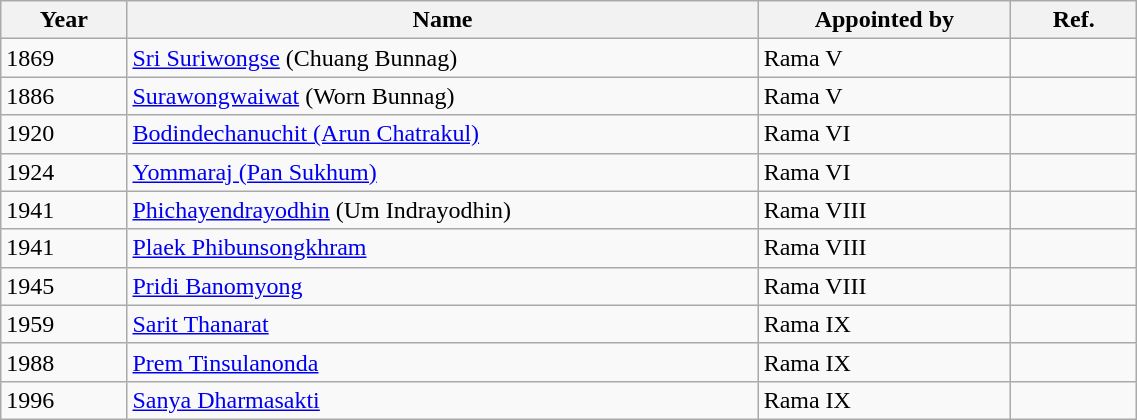<table class="sortable wikitable" width="60%">
<tr>
<th width="10%">Year</th>
<th width="50%">Name</th>
<th width="20%">Appointed by</th>
<th width="10%">Ref.</th>
</tr>
<tr>
<td>1869</td>
<td><a href='#'>Sri Suriwongse</a> (Chuang Bunnag)</td>
<td>Rama V</td>
<td></td>
</tr>
<tr>
<td>1886</td>
<td><a href='#'>Surawongwaiwat</a> (Worn Bunnag)</td>
<td>Rama V</td>
<td></td>
</tr>
<tr>
<td>1920</td>
<td><a href='#'>Bodindechanuchit (Arun Chatrakul)</a></td>
<td>Rama VI</td>
<td></td>
</tr>
<tr>
<td>1924</td>
<td><a href='#'>Yommaraj (Pan Sukhum)</a></td>
<td>Rama VI</td>
<td></td>
</tr>
<tr>
<td>1941</td>
<td><a href='#'>Phichayendrayodhin</a> (Um Indrayodhin)</td>
<td>Rama VIII</td>
<td></td>
</tr>
<tr>
<td>1941</td>
<td><a href='#'>Plaek Phibunsongkhram</a></td>
<td>Rama VIII</td>
<td></td>
</tr>
<tr>
<td>1945</td>
<td><a href='#'>Pridi Banomyong</a></td>
<td>Rama VIII</td>
<td></td>
</tr>
<tr>
<td>1959</td>
<td><a href='#'>Sarit Thanarat</a></td>
<td>Rama IX</td>
<td></td>
</tr>
<tr>
<td>1988</td>
<td><a href='#'>Prem Tinsulanonda</a></td>
<td>Rama IX</td>
<td></td>
</tr>
<tr>
<td>1996</td>
<td><a href='#'>Sanya Dharmasakti</a></td>
<td>Rama IX</td>
<td></td>
</tr>
</table>
